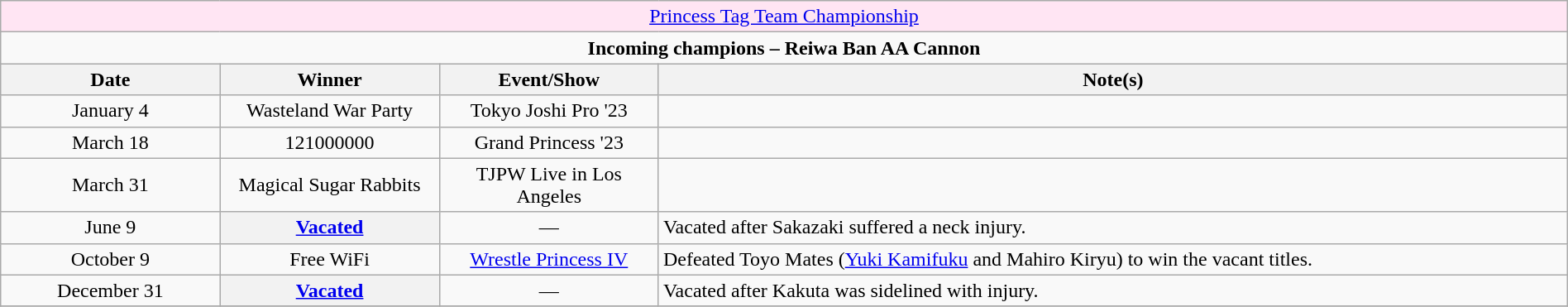<table class="wikitable" style="text-align:center; width:100%;">
<tr style="background:#ffe5f3;">
<td colspan="5" style="text-align: center;"><a href='#'>Princess Tag Team Championship</a></td>
</tr>
<tr>
<td colspan="5" style="text-align: center;"><strong>Incoming champions – Reiwa Ban AA Cannon </strong></td>
</tr>
<tr>
<th width=14%>Date</th>
<th width=14%>Winner</th>
<th width=14%>Event/Show</th>
<th width=58%>Note(s)</th>
</tr>
<tr>
<td>January 4</td>
<td>Wasteland War Party <br></td>
<td>Tokyo Joshi Pro '23</td>
<td></td>
</tr>
<tr>
<td>March 18</td>
<td>121000000<br></td>
<td>Grand Princess '23</td>
<td></td>
</tr>
<tr>
<td>March 31</td>
<td>Magical Sugar Rabbits<br></td>
<td>TJPW Live in Los Angeles</td>
<td></td>
</tr>
<tr>
<td>June 9</td>
<th><a href='#'>Vacated</a></th>
<td>—</td>
<td align=left>Vacated after Sakazaki suffered a neck injury.</td>
</tr>
<tr>
<td>October 9</td>
<td>Free WiFi<br></td>
<td><a href='#'>Wrestle Princess IV</a></td>
<td align=left>Defeated Toyo Mates (<a href='#'>Yuki Kamifuku</a> and Mahiro Kiryu) to win the vacant titles.</td>
</tr>
<tr>
<td>December 31</td>
<th><a href='#'>Vacated</a></th>
<td>—</td>
<td align=left>Vacated after Kakuta was sidelined with injury.</td>
</tr>
<tr>
</tr>
</table>
